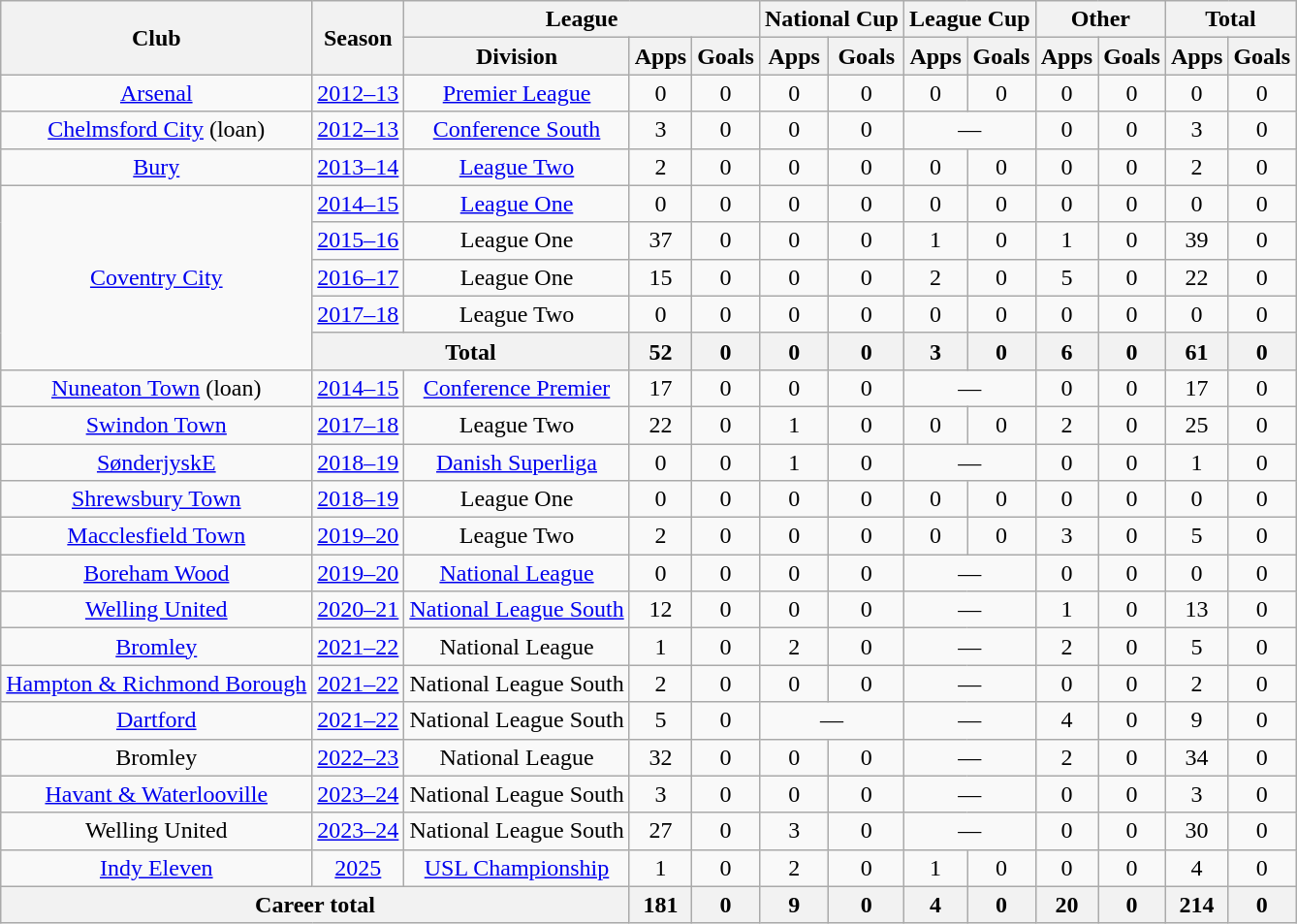<table class=wikitable style="text-align: center">
<tr>
<th rowspan=2>Club</th>
<th rowspan=2>Season</th>
<th colspan=3>League</th>
<th colspan=2>National Cup</th>
<th colspan=2>League Cup</th>
<th colspan=2>Other</th>
<th colspan=2>Total</th>
</tr>
<tr>
<th>Division</th>
<th>Apps</th>
<th>Goals</th>
<th>Apps</th>
<th>Goals</th>
<th>Apps</th>
<th>Goals</th>
<th>Apps</th>
<th>Goals</th>
<th>Apps</th>
<th>Goals</th>
</tr>
<tr>
<td><a href='#'>Arsenal</a></td>
<td><a href='#'>2012–13</a></td>
<td><a href='#'>Premier League</a></td>
<td>0</td>
<td>0</td>
<td>0</td>
<td>0</td>
<td>0</td>
<td>0</td>
<td>0</td>
<td>0</td>
<td>0</td>
<td>0</td>
</tr>
<tr>
<td><a href='#'>Chelmsford City</a> (loan)</td>
<td><a href='#'>2012–13</a></td>
<td><a href='#'>Conference South</a></td>
<td>3</td>
<td>0</td>
<td>0</td>
<td>0</td>
<td colspan=2>—</td>
<td>0</td>
<td>0</td>
<td>3</td>
<td>0</td>
</tr>
<tr>
<td><a href='#'>Bury</a></td>
<td><a href='#'>2013–14</a></td>
<td><a href='#'>League Two</a></td>
<td>2</td>
<td>0</td>
<td>0</td>
<td>0</td>
<td>0</td>
<td>0</td>
<td>0</td>
<td>0</td>
<td>2</td>
<td>0</td>
</tr>
<tr>
<td rowspan=5><a href='#'>Coventry City</a></td>
<td><a href='#'>2014–15</a></td>
<td><a href='#'>League One</a></td>
<td>0</td>
<td>0</td>
<td>0</td>
<td>0</td>
<td>0</td>
<td>0</td>
<td>0</td>
<td>0</td>
<td>0</td>
<td>0</td>
</tr>
<tr>
<td><a href='#'>2015–16</a></td>
<td>League One</td>
<td>37</td>
<td>0</td>
<td>0</td>
<td>0</td>
<td>1</td>
<td>0</td>
<td>1</td>
<td>0</td>
<td>39</td>
<td>0</td>
</tr>
<tr>
<td><a href='#'>2016–17</a></td>
<td>League One</td>
<td>15</td>
<td>0</td>
<td>0</td>
<td>0</td>
<td>2</td>
<td>0</td>
<td>5</td>
<td>0</td>
<td>22</td>
<td>0</td>
</tr>
<tr>
<td><a href='#'>2017–18</a></td>
<td>League Two</td>
<td>0</td>
<td>0</td>
<td>0</td>
<td>0</td>
<td>0</td>
<td>0</td>
<td>0</td>
<td>0</td>
<td>0</td>
<td>0</td>
</tr>
<tr>
<th colspan="2">Total</th>
<th>52</th>
<th>0</th>
<th>0</th>
<th>0</th>
<th>3</th>
<th>0</th>
<th>6</th>
<th>0</th>
<th>61</th>
<th>0</th>
</tr>
<tr>
<td><a href='#'>Nuneaton Town</a> (loan)</td>
<td><a href='#'>2014–15</a></td>
<td><a href='#'>Conference Premier</a></td>
<td>17</td>
<td>0</td>
<td>0</td>
<td>0</td>
<td colspan=2>—</td>
<td>0</td>
<td>0</td>
<td>17</td>
<td>0</td>
</tr>
<tr>
<td><a href='#'>Swindon Town</a></td>
<td><a href='#'>2017–18</a></td>
<td>League Two</td>
<td>22</td>
<td>0</td>
<td>1</td>
<td>0</td>
<td>0</td>
<td>0</td>
<td>2</td>
<td>0</td>
<td>25</td>
<td>0</td>
</tr>
<tr>
<td><a href='#'>SønderjyskE</a></td>
<td><a href='#'>2018–19</a></td>
<td><a href='#'>Danish Superliga</a></td>
<td>0</td>
<td>0</td>
<td>1</td>
<td>0</td>
<td colspan=2>—</td>
<td>0</td>
<td>0</td>
<td>1</td>
<td>0</td>
</tr>
<tr>
<td><a href='#'>Shrewsbury Town</a></td>
<td><a href='#'>2018–19</a></td>
<td>League One</td>
<td>0</td>
<td>0</td>
<td>0</td>
<td>0</td>
<td>0</td>
<td>0</td>
<td>0</td>
<td>0</td>
<td>0</td>
<td>0</td>
</tr>
<tr>
<td><a href='#'>Macclesfield Town</a></td>
<td><a href='#'>2019–20</a></td>
<td>League Two</td>
<td>2</td>
<td>0</td>
<td>0</td>
<td>0</td>
<td>0</td>
<td>0</td>
<td>3</td>
<td>0</td>
<td>5</td>
<td>0</td>
</tr>
<tr>
<td><a href='#'>Boreham Wood</a></td>
<td><a href='#'>2019–20</a></td>
<td><a href='#'>National League</a></td>
<td>0</td>
<td>0</td>
<td>0</td>
<td>0</td>
<td colspan=2>—</td>
<td>0</td>
<td>0</td>
<td>0</td>
<td>0</td>
</tr>
<tr>
<td><a href='#'>Welling United</a></td>
<td><a href='#'>2020–21</a></td>
<td><a href='#'>National League South</a></td>
<td>12</td>
<td>0</td>
<td>0</td>
<td>0</td>
<td colspan=2>—</td>
<td>1</td>
<td>0</td>
<td>13</td>
<td>0</td>
</tr>
<tr>
<td><a href='#'>Bromley</a></td>
<td><a href='#'>2021–22</a></td>
<td>National League</td>
<td>1</td>
<td>0</td>
<td>2</td>
<td>0</td>
<td colspan=2>—</td>
<td>2</td>
<td>0</td>
<td>5</td>
<td>0</td>
</tr>
<tr>
<td><a href='#'>Hampton & Richmond Borough</a></td>
<td><a href='#'>2021–22</a></td>
<td>National League South</td>
<td>2</td>
<td>0</td>
<td>0</td>
<td>0</td>
<td colspan=2>—</td>
<td>0</td>
<td>0</td>
<td>2</td>
<td>0</td>
</tr>
<tr>
<td><a href='#'>Dartford</a></td>
<td><a href='#'>2021–22</a></td>
<td>National League South</td>
<td>5</td>
<td>0</td>
<td colspan=2>—</td>
<td colspan=2>—</td>
<td>4</td>
<td>0</td>
<td>9</td>
<td>0</td>
</tr>
<tr>
<td>Bromley</td>
<td><a href='#'>2022–23</a></td>
<td>National League</td>
<td>32</td>
<td>0</td>
<td>0</td>
<td>0</td>
<td colspan=2>—</td>
<td>2</td>
<td>0</td>
<td>34</td>
<td>0</td>
</tr>
<tr>
<td><a href='#'>Havant & Waterlooville</a></td>
<td><a href='#'>2023–24</a></td>
<td>National League South</td>
<td>3</td>
<td>0</td>
<td>0</td>
<td>0</td>
<td colspan=2>—</td>
<td>0</td>
<td>0</td>
<td>3</td>
<td>0</td>
</tr>
<tr>
<td>Welling United</td>
<td><a href='#'>2023–24</a></td>
<td>National League South</td>
<td>27</td>
<td>0</td>
<td>3</td>
<td>0</td>
<td colspan=2>—</td>
<td>0</td>
<td>0</td>
<td>30</td>
<td>0</td>
</tr>
<tr>
<td><a href='#'>Indy Eleven</a></td>
<td><a href='#'>2025</a></td>
<td><a href='#'>USL Championship</a></td>
<td>1</td>
<td>0</td>
<td>2</td>
<td>0</td>
<td>1</td>
<td>0</td>
<td>0</td>
<td>0</td>
<td>4</td>
<td>0</td>
</tr>
<tr>
<th colspan="3">Career total</th>
<th>181</th>
<th>0</th>
<th>9</th>
<th>0</th>
<th>4</th>
<th>0</th>
<th>20</th>
<th>0</th>
<th>214</th>
<th>0</th>
</tr>
</table>
